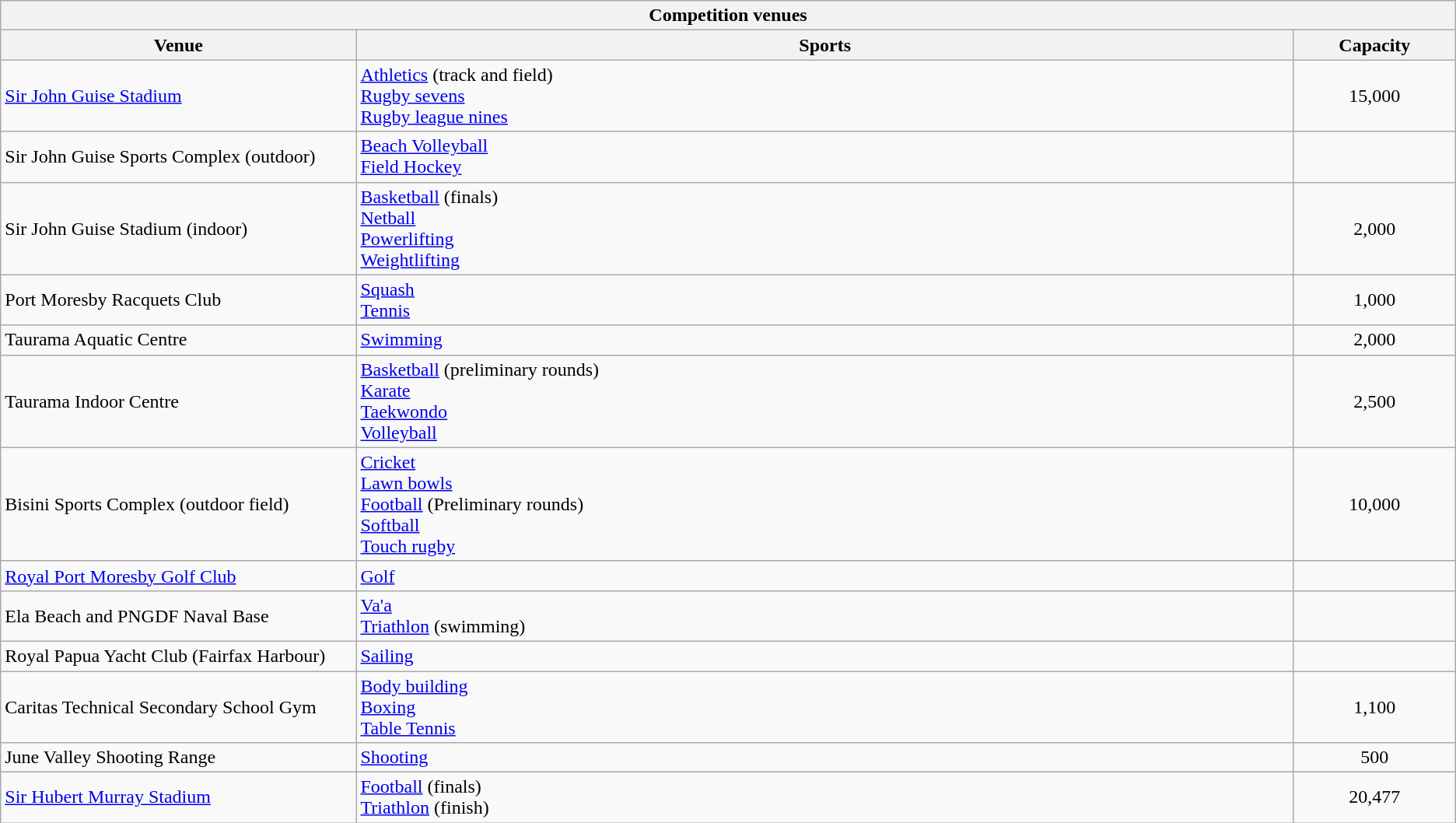<table class="wikitable">
<tr>
<th colspan="4">Competition venues</th>
</tr>
<tr>
<th colspan="1" style="width: 22%; background-color: #f2f2f2">Venue</th>
<th colspan="2" style="width: 58%; background-color: #f2f2f2">Sports</th>
<th style="width: 10%; background-color: #f2f2f2">Capacity</th>
</tr>
<tr>
<td><a href='#'>Sir John Guise Stadium</a></td>
<td colspan="2"><a href='#'>Athletics</a> (track and field)<br> <a href='#'>Rugby sevens</a><br> <a href='#'>Rugby league nines</a></td>
<td style="background: #f9f9f9; text-align: center;">15,000</td>
</tr>
<tr>
<td>Sir John Guise Sports Complex (outdoor)</td>
<td colspan="2"><a href='#'>Beach Volleyball</a><br>  <a href='#'>Field Hockey</a></td>
<td style="background: #f9f9f9; text-align: center;"></td>
</tr>
<tr>
<td>Sir John Guise Stadium (indoor)</td>
<td colspan="2"><a href='#'>Basketball</a> (finals)<br> <a href='#'>Netball</a><br><a href='#'>Powerlifting</a><br><a href='#'>Weightlifting</a></td>
<td style="background: #f9f9f9; text-align: center;">2,000</td>
</tr>
<tr>
<td>Port Moresby Racquets Club</td>
<td colspan="2"><a href='#'>Squash</a><br> <a href='#'>Tennis</a></td>
<td style="background: #f9f9f9; text-align: center;">1,000</td>
</tr>
<tr>
<td>Taurama Aquatic Centre</td>
<td colspan="2"><a href='#'>Swimming</a></td>
<td style="background: #f9f9f9; text-align: center;">2,000</td>
</tr>
<tr>
<td>Taurama Indoor Centre</td>
<td colspan="2"><a href='#'>Basketball</a> (preliminary rounds)<br>  <a href='#'>Karate</a><br>  <a href='#'>Taekwondo</a><br>  <a href='#'>Volleyball</a></td>
<td style="background: #f9f9f9; text-align: center;">2,500</td>
</tr>
<tr>
<td>Bisini Sports Complex (outdoor field)</td>
<td colspan="2"><a href='#'>Cricket</a><br>  <a href='#'>Lawn bowls</a><br>  <a href='#'>Football</a> (Preliminary rounds)<br>  <a href='#'>Softball</a><br>  <a href='#'>Touch rugby</a></td>
<td style="background: #f9f9f9; text-align: center;">10,000</td>
</tr>
<tr>
<td><a href='#'>Royal Port Moresby Golf Club</a></td>
<td colspan="2"><a href='#'>Golf</a></td>
<td style="background: #f9f9f9; text-align: center;"></td>
</tr>
<tr>
<td>Ela Beach and PNGDF Naval Base</td>
<td colspan="2"><a href='#'>Va'a</a><br>  <a href='#'>Triathlon</a> (swimming)</td>
<td style="background: #f9f9f9; text-align: center;"></td>
</tr>
<tr>
<td>Royal Papua Yacht Club (Fairfax Harbour)</td>
<td colspan="2"><a href='#'>Sailing</a></td>
<td style="background: #f9f9f9; text-align: center;"></td>
</tr>
<tr>
<td>Caritas Technical Secondary School Gym</td>
<td colspan="2"><a href='#'>Body building</a><br>  <a href='#'>Boxing</a><br>  <a href='#'>Table Tennis</a></td>
<td style="background: #f9f9f9; text-align: center;">1,100</td>
</tr>
<tr>
<td>June Valley Shooting Range</td>
<td colspan="2"><a href='#'>Shooting</a></td>
<td style="background: #f9f9f9; text-align: center;">500</td>
</tr>
<tr>
<td><a href='#'>Sir Hubert Murray Stadium</a></td>
<td colspan="2"><a href='#'>Football</a> (finals)<br>  <a href='#'>Triathlon</a> (finish)</td>
<td style="background: #f9f9f9; text-align: center;">20,477</td>
</tr>
</table>
